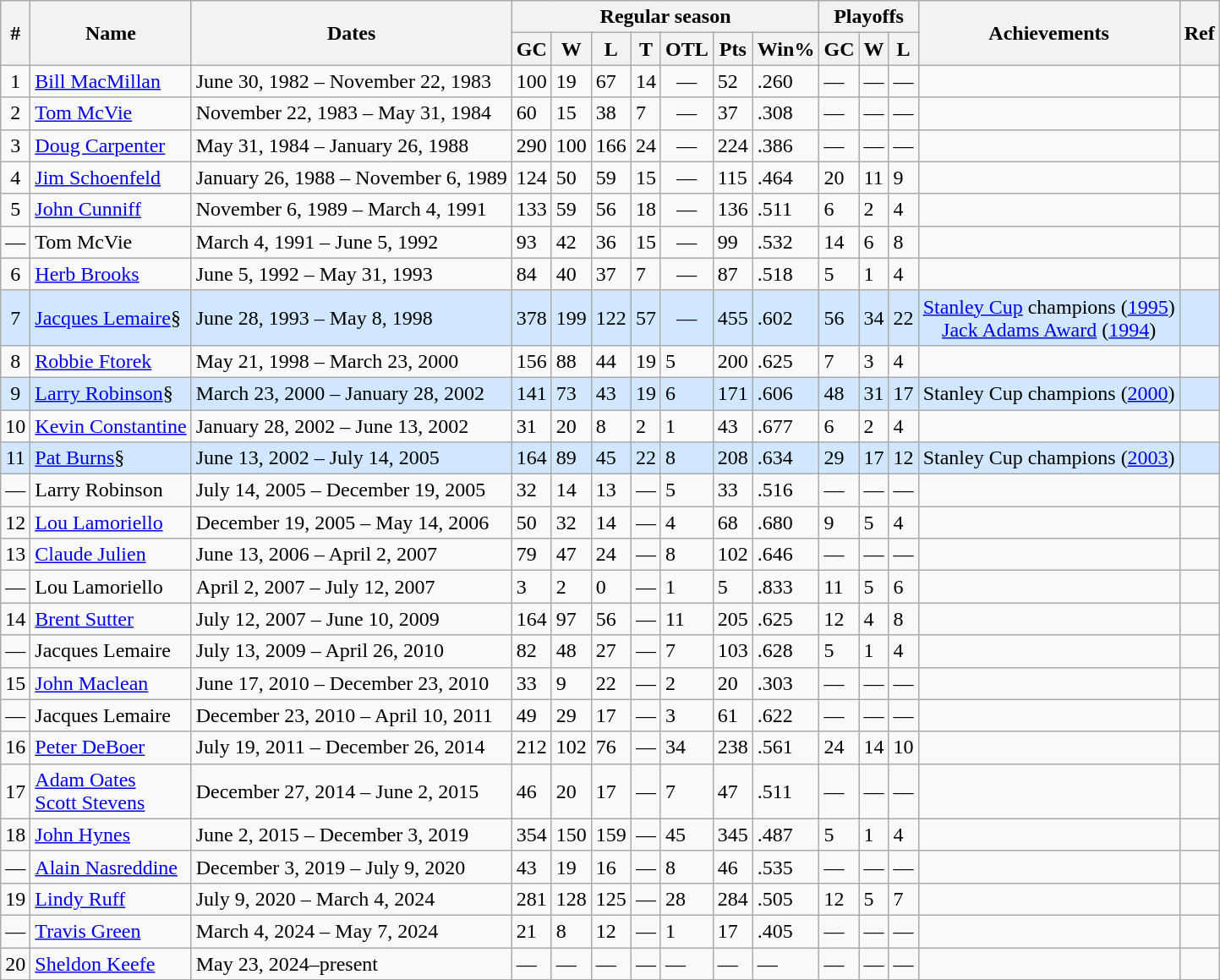<table class="wikitable">
<tr>
<th rowspan="2">#</th>
<th rowspan="2">Name</th>
<th rowspan="2">Dates</th>
<th colspan="7">Regular season</th>
<th colspan="3">Playoffs</th>
<th rowspan="2">Achievements</th>
<th rowspan="2">Ref</th>
</tr>
<tr>
<th>GC</th>
<th>W</th>
<th>L</th>
<th>T</th>
<th>OTL</th>
<th>Pts</th>
<th>Win%</th>
<th>GC</th>
<th>W</th>
<th>L</th>
</tr>
<tr>
<td style="text-align:center;">1</td>
<td><a href='#'>Bill MacMillan</a></td>
<td>June 30, 1982 – November 22, 1983</td>
<td>100</td>
<td>19</td>
<td>67</td>
<td>14</td>
<td style="text-align:center;">—</td>
<td>52</td>
<td>.260</td>
<td>—</td>
<td>—</td>
<td>—</td>
<td style="text-align:center;"></td>
<td style="text-align:center;"></td>
</tr>
<tr>
<td style="text-align:center;">2</td>
<td><a href='#'>Tom McVie</a></td>
<td>November 22, 1983 – May 31, 1984</td>
<td>60</td>
<td>15</td>
<td>38</td>
<td>7</td>
<td style="text-align:center;">—</td>
<td>37</td>
<td>.308</td>
<td>—</td>
<td>—</td>
<td>—</td>
<td style="text-align:center;"></td>
<td style="text-align:center;"></td>
</tr>
<tr>
<td style="text-align:center;">3</td>
<td><a href='#'>Doug Carpenter</a></td>
<td>May 31, 1984 – January 26, 1988</td>
<td>290</td>
<td>100</td>
<td>166</td>
<td>24</td>
<td style="text-align:center;">—</td>
<td>224</td>
<td>.386</td>
<td>—</td>
<td>—</td>
<td>—</td>
<td style="text-align:center;"></td>
<td style="text-align:center;"></td>
</tr>
<tr>
<td style="text-align:center;">4</td>
<td><a href='#'>Jim Schoenfeld</a></td>
<td>January 26, 1988 – November 6, 1989</td>
<td>124</td>
<td>50</td>
<td>59</td>
<td>15</td>
<td style="text-align:center;">—</td>
<td>115</td>
<td>.464</td>
<td>20</td>
<td>11</td>
<td>9</td>
<td style="text-align:center;"></td>
<td style="text-align:center;"></td>
</tr>
<tr>
<td style="text-align:center;">5</td>
<td><a href='#'>John Cunniff</a></td>
<td>November 6, 1989 – March 4, 1991</td>
<td>133</td>
<td>59</td>
<td>56</td>
<td>18</td>
<td style="text-align:center;">—</td>
<td>136</td>
<td>.511</td>
<td>6</td>
<td>2</td>
<td>4</td>
<td style="text-align:center;"></td>
<td style="text-align:center;"></td>
</tr>
<tr>
<td style="text-align:center;">—</td>
<td>Tom McVie</td>
<td>March 4, 1991 – June 5, 1992</td>
<td>93</td>
<td>42</td>
<td>36</td>
<td>15</td>
<td style="text-align:center;">—</td>
<td>99</td>
<td>.532</td>
<td>14</td>
<td>6</td>
<td>8</td>
<td style="text-align:center;"></td>
<td style="text-align:center;"></td>
</tr>
<tr>
<td style="text-align:center;">6</td>
<td><a href='#'>Herb Brooks</a></td>
<td>June 5, 1992 – May 31, 1993</td>
<td>84</td>
<td>40</td>
<td>37</td>
<td>7</td>
<td style="text-align:center;">—</td>
<td>87</td>
<td>.518</td>
<td>5</td>
<td>1</td>
<td>4</td>
<td style="text-align:center;"></td>
<td style="text-align:center;"></td>
</tr>
<tr style="background:#D0E7FF;">
<td style="text-align:center;">7</td>
<td><a href='#'>Jacques Lemaire</a>§</td>
<td>June 28, 1993 – May 8, 1998</td>
<td>378</td>
<td>199</td>
<td>122</td>
<td>57</td>
<td style="text-align:center;">—</td>
<td>455</td>
<td>.602</td>
<td>56</td>
<td>34</td>
<td>22</td>
<td style="text-align:center;"><a href='#'>Stanley Cup</a> champions (<a href='#'>1995</a>)<br><a href='#'>Jack Adams Award</a> (<a href='#'>1994</a>)</td>
<td style="text-align:center;"></td>
</tr>
<tr>
<td style="text-align:center;">8</td>
<td><a href='#'>Robbie Ftorek</a></td>
<td>May 21, 1998 – March 23, 2000</td>
<td>156</td>
<td>88</td>
<td>44</td>
<td>19</td>
<td>5</td>
<td>200</td>
<td>.625</td>
<td>7</td>
<td>3</td>
<td>4</td>
<td style="text-align:center;"></td>
<td style="text-align:center;"></td>
</tr>
<tr style="background:#D0E7FF;">
<td style="text-align:center;">9</td>
<td><a href='#'>Larry Robinson</a>§</td>
<td>March 23, 2000 – January 28, 2002</td>
<td>141</td>
<td>73</td>
<td>43</td>
<td>19</td>
<td>6</td>
<td>171</td>
<td>.606</td>
<td>48</td>
<td>31</td>
<td>17</td>
<td style="text-align:center;">Stanley Cup champions (<a href='#'>2000</a>)</td>
<td style="text-align:center;"></td>
</tr>
<tr>
<td style="text-align:center;">10</td>
<td><a href='#'>Kevin Constantine</a></td>
<td>January 28, 2002 – June 13, 2002</td>
<td>31</td>
<td>20</td>
<td>8</td>
<td>2</td>
<td>1</td>
<td>43</td>
<td>.677</td>
<td>6</td>
<td>2</td>
<td>4</td>
<td style="text-align:center;"></td>
<td style="text-align:center;"></td>
</tr>
<tr style="background:#D0E7FF;">
<td style="text-align:center;">11</td>
<td><a href='#'>Pat Burns</a>§</td>
<td>June 13, 2002 – July 14, 2005</td>
<td>164</td>
<td>89</td>
<td>45</td>
<td>22</td>
<td>8</td>
<td>208</td>
<td>.634</td>
<td>29</td>
<td>17</td>
<td>12</td>
<td style="text-align:center;">Stanley Cup champions (<a href='#'>2003</a>)</td>
<td style="text-align:center;"></td>
</tr>
<tr>
<td style="text-align:center;">—</td>
<td>Larry Robinson</td>
<td>July 14, 2005 – December 19, 2005</td>
<td>32</td>
<td>14</td>
<td>13</td>
<td style="text-align:center;">—</td>
<td>5</td>
<td>33</td>
<td>.516</td>
<td>—</td>
<td>—</td>
<td>—</td>
<td style="text-align:center;"></td>
<td style="text-align:center;"></td>
</tr>
<tr>
<td style="text-align:center;">12</td>
<td><a href='#'>Lou Lamoriello</a></td>
<td>December 19, 2005 – May 14, 2006</td>
<td>50</td>
<td>32</td>
<td>14</td>
<td style="text-align:center;">—</td>
<td>4</td>
<td>68</td>
<td>.680</td>
<td>9</td>
<td>5</td>
<td>4</td>
<td style="text-align:center;"></td>
<td style="text-align:center;"></td>
</tr>
<tr>
<td style="text-align:center;">13</td>
<td><a href='#'>Claude Julien</a></td>
<td>June 13, 2006 – April 2, 2007</td>
<td>79</td>
<td>47</td>
<td>24</td>
<td style="text-align:center;">—</td>
<td>8</td>
<td>102</td>
<td>.646</td>
<td>—</td>
<td>—</td>
<td>—</td>
<td style="text-align:center;"></td>
<td style="text-align:center;"></td>
</tr>
<tr>
<td style="text-align:center;">—</td>
<td>Lou Lamoriello</td>
<td>April 2, 2007 – July 12, 2007</td>
<td>3</td>
<td>2</td>
<td>0</td>
<td style="text-align:center;">—</td>
<td>1</td>
<td>5</td>
<td>.833</td>
<td>11</td>
<td>5</td>
<td>6</td>
<td style="text-align:center;"></td>
<td style="text-align:center;"></td>
</tr>
<tr>
<td style="text-align:center;">14</td>
<td><a href='#'>Brent Sutter</a></td>
<td>July 12, 2007 – June 10, 2009</td>
<td>164</td>
<td>97</td>
<td>56</td>
<td style="text-align:center;">—</td>
<td>11</td>
<td>205</td>
<td>.625</td>
<td>12</td>
<td>4</td>
<td>8</td>
<td style="text-align:center;"></td>
<td style="text-align:center;"></td>
</tr>
<tr>
<td style="text-align:center;">—</td>
<td>Jacques Lemaire</td>
<td>July 13, 2009 – April 26, 2010</td>
<td>82</td>
<td>48</td>
<td>27</td>
<td style="text-align:center;">—</td>
<td>7</td>
<td>103</td>
<td>.628</td>
<td>5</td>
<td>1</td>
<td>4</td>
<td style="text-align:center;"></td>
<td style="text-align:center;"></td>
</tr>
<tr>
<td style="text-align:center;">15</td>
<td><a href='#'>John Maclean</a></td>
<td>June 17, 2010 – December 23, 2010</td>
<td>33</td>
<td>9</td>
<td>22</td>
<td style="text-align:center;">—</td>
<td>2</td>
<td>20</td>
<td>.303</td>
<td>—</td>
<td>—</td>
<td>—</td>
<td style="text-align:center;"></td>
<td style="text-align:center;"></td>
</tr>
<tr>
<td style="text-align:center;">—</td>
<td>Jacques Lemaire</td>
<td>December 23, 2010 – April 10, 2011</td>
<td>49</td>
<td>29</td>
<td>17</td>
<td style="text-align:center;">—</td>
<td>3</td>
<td>61</td>
<td>.622</td>
<td>—</td>
<td>—</td>
<td>—</td>
<td style="text-align:center;"></td>
<td style="text-align:center;"></td>
</tr>
<tr>
<td style="text-align:center;">16</td>
<td><a href='#'>Peter DeBoer</a></td>
<td>July 19, 2011 – December 26, 2014</td>
<td>212</td>
<td>102</td>
<td>76</td>
<td style="text-align:center;">—</td>
<td>34</td>
<td>238</td>
<td>.561</td>
<td>24</td>
<td>14</td>
<td>10</td>
<td style="text-align:center;"></td>
<td style="text-align:center;"></td>
</tr>
<tr>
<td style="text-align:center;">17</td>
<td><a href='#'>Adam Oates</a><br><a href='#'>Scott Stevens</a></td>
<td>December 27, 2014 – June 2, 2015</td>
<td>46</td>
<td>20</td>
<td>17</td>
<td style="text-align:center;">—</td>
<td>7</td>
<td>47</td>
<td>.511</td>
<td>—</td>
<td>—</td>
<td>—</td>
<td style="text-align:center;"></td>
<td style="text-align:center;"></td>
</tr>
<tr>
<td style="text-align:center;">18</td>
<td><a href='#'>John Hynes</a></td>
<td>June 2, 2015 – December 3, 2019</td>
<td>354</td>
<td>150</td>
<td>159</td>
<td style="text-align:center;">—</td>
<td>45</td>
<td>345</td>
<td>.487</td>
<td>5</td>
<td>1</td>
<td>4</td>
<td style="text-align:center;"></td>
<td style="text-align:center;"></td>
</tr>
<tr>
<td style="text-align:center;">—</td>
<td><a href='#'>Alain Nasreddine</a></td>
<td>December 3, 2019 – July 9, 2020</td>
<td>43</td>
<td>19</td>
<td>16</td>
<td style="text-align:center;">—</td>
<td>8</td>
<td>46</td>
<td>.535</td>
<td>—</td>
<td>—</td>
<td>—</td>
<td style="text-align:center;"></td>
<td style="text-align:center;"></td>
</tr>
<tr>
<td style="text-align:center;">19</td>
<td><a href='#'>Lindy Ruff</a></td>
<td>July 9, 2020 – March 4, 2024</td>
<td>281</td>
<td>128</td>
<td>125</td>
<td style="text-align:center;">—</td>
<td>28</td>
<td>284</td>
<td>.505</td>
<td>12</td>
<td>5</td>
<td>7</td>
<td style="text-align:center;"></td>
<td style="text-align:center;"></td>
</tr>
<tr>
<td style="text-align:center;">—</td>
<td><a href='#'>Travis Green</a></td>
<td>March 4, 2024 – May 7, 2024</td>
<td>21</td>
<td>8</td>
<td>12</td>
<td style="text-align:center;">—</td>
<td>1</td>
<td>17</td>
<td>.405</td>
<td>—</td>
<td>—</td>
<td>—</td>
<td style="text-align:center;"></td>
<td style="text-align:center;"></td>
</tr>
<tr>
<td style="text-align:center;">20</td>
<td><a href='#'>Sheldon Keefe</a></td>
<td>May 23, 2024–present</td>
<td>—</td>
<td>—</td>
<td>—</td>
<td style="text-align:center;">—</td>
<td>—</td>
<td>—</td>
<td>—</td>
<td>—</td>
<td>—</td>
<td>—</td>
<td style="text-align:center;"></td>
<td style="text-align:center;"></td>
</tr>
</table>
